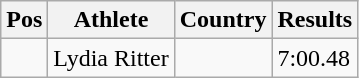<table class="wikitable">
<tr>
<th>Pos</th>
<th>Athlete</th>
<th>Country</th>
<th>Results</th>
</tr>
<tr>
<td align="center"></td>
<td>Lydia Ritter</td>
<td></td>
<td>7:00.48</td>
</tr>
</table>
